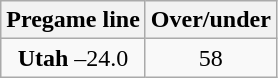<table class="wikitable" style="margin-left: auto; margin-right: auto; border: none; display: inline-table;">
<tr align="center">
<th style=>Pregame line</th>
<th style=>Over/under</th>
</tr>
<tr align="center">
<td><strong>Utah</strong> –24.0</td>
<td>58</td>
</tr>
</table>
